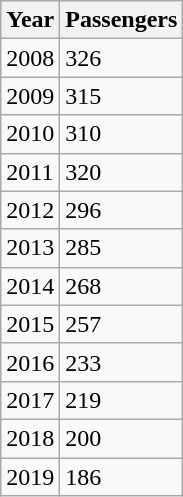<table class="wikitable">
<tr>
<th>Year</th>
<th>Passengers</th>
</tr>
<tr>
<td>2008</td>
<td>326</td>
</tr>
<tr>
<td>2009</td>
<td>315</td>
</tr>
<tr>
<td>2010</td>
<td>310</td>
</tr>
<tr>
<td>2011</td>
<td>320</td>
</tr>
<tr>
<td>2012</td>
<td>296</td>
</tr>
<tr>
<td>2013</td>
<td>285</td>
</tr>
<tr>
<td>2014</td>
<td>268</td>
</tr>
<tr>
<td>2015</td>
<td>257</td>
</tr>
<tr>
<td>2016</td>
<td>233</td>
</tr>
<tr>
<td>2017</td>
<td>219</td>
</tr>
<tr>
<td>2018</td>
<td>200</td>
</tr>
<tr>
<td>2019</td>
<td>186</td>
</tr>
</table>
